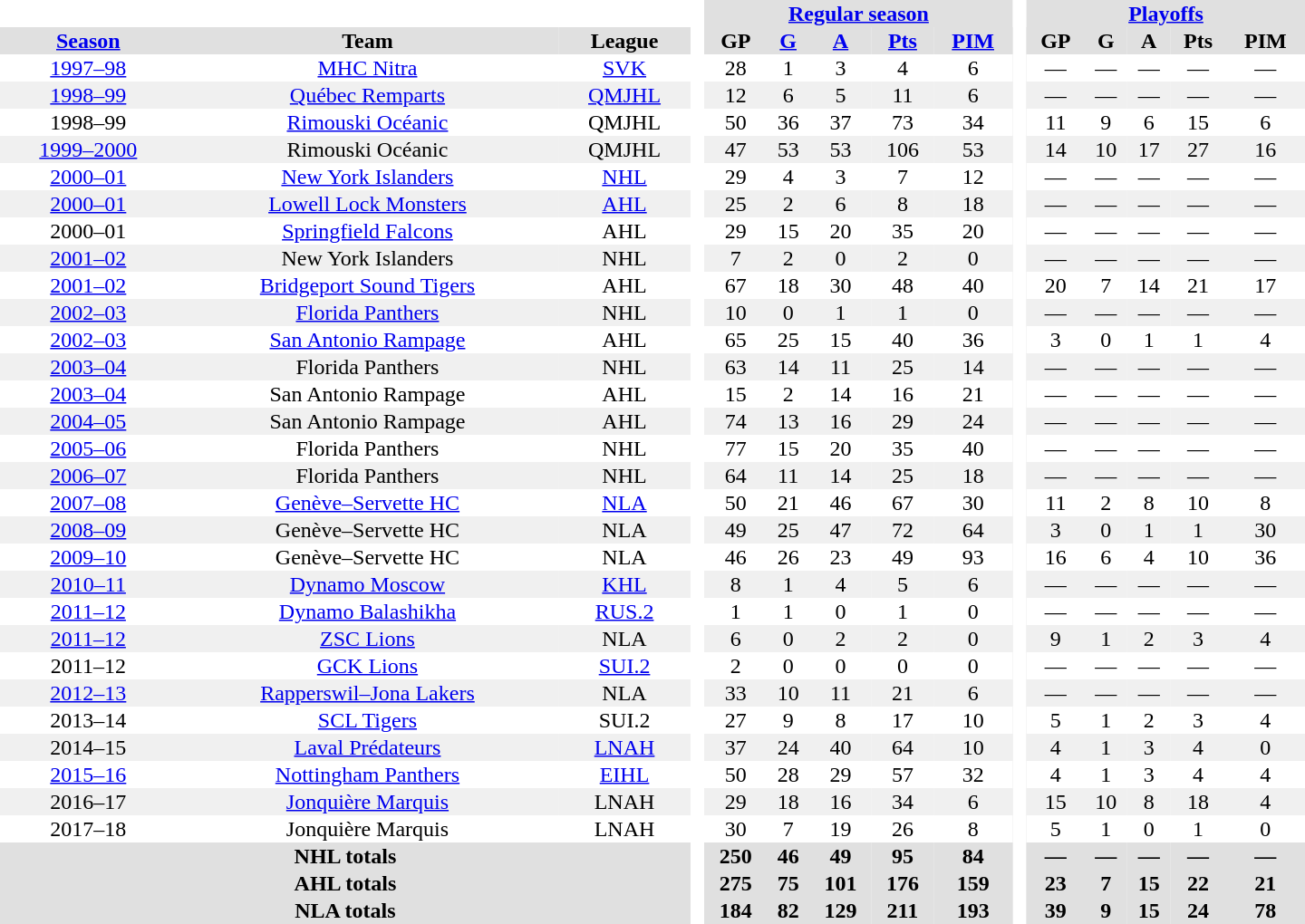<table border="0" cellpadding="1" cellspacing="0" style="text-align:center; width:60em">
<tr bgcolor="#e0e0e0">
<th colspan="3" bgcolor="#ffffff"> </th>
<th rowspan="99" bgcolor="#ffffff"> </th>
<th colspan="5"><a href='#'>Regular season</a></th>
<th rowspan="99" bgcolor="#ffffff"> </th>
<th colspan="5"><a href='#'>Playoffs</a></th>
</tr>
<tr bgcolor="#e0e0e0">
<th><a href='#'>Season</a></th>
<th>Team</th>
<th>League</th>
<th>GP</th>
<th><a href='#'>G</a></th>
<th><a href='#'>A</a></th>
<th><a href='#'>Pts</a></th>
<th><a href='#'>PIM</a></th>
<th>GP</th>
<th>G</th>
<th>A</th>
<th>Pts</th>
<th>PIM</th>
</tr>
<tr>
<td><a href='#'>1997–98</a></td>
<td><a href='#'>MHC Nitra</a></td>
<td><a href='#'>SVK</a></td>
<td>28</td>
<td>1</td>
<td>3</td>
<td>4</td>
<td>6</td>
<td>—</td>
<td>—</td>
<td>—</td>
<td>—</td>
<td>—</td>
</tr>
<tr bgcolor="#f0f0f0">
<td><a href='#'>1998–99</a></td>
<td><a href='#'>Québec Remparts</a></td>
<td><a href='#'>QMJHL</a></td>
<td>12</td>
<td>6</td>
<td>5</td>
<td>11</td>
<td>6</td>
<td>—</td>
<td>—</td>
<td>—</td>
<td>—</td>
<td>—</td>
</tr>
<tr>
<td>1998–99</td>
<td><a href='#'>Rimouski Océanic</a></td>
<td>QMJHL</td>
<td>50</td>
<td>36</td>
<td>37</td>
<td>73</td>
<td>34</td>
<td>11</td>
<td>9</td>
<td>6</td>
<td>15</td>
<td>6</td>
</tr>
<tr bgcolor="#f0f0f0">
<td><a href='#'>1999–2000</a></td>
<td>Rimouski Océanic</td>
<td>QMJHL</td>
<td>47</td>
<td>53</td>
<td>53</td>
<td>106</td>
<td>53</td>
<td>14</td>
<td>10</td>
<td>17</td>
<td>27</td>
<td>16</td>
</tr>
<tr>
<td><a href='#'>2000–01</a></td>
<td><a href='#'>New York Islanders</a></td>
<td><a href='#'>NHL</a></td>
<td>29</td>
<td>4</td>
<td>3</td>
<td>7</td>
<td>12</td>
<td>—</td>
<td>—</td>
<td>—</td>
<td>—</td>
<td>—</td>
</tr>
<tr bgcolor="#f0f0f0">
<td><a href='#'>2000–01</a></td>
<td><a href='#'>Lowell Lock Monsters</a></td>
<td><a href='#'>AHL</a></td>
<td>25</td>
<td>2</td>
<td>6</td>
<td>8</td>
<td>18</td>
<td>—</td>
<td>—</td>
<td>—</td>
<td>—</td>
<td>—</td>
</tr>
<tr>
<td>2000–01</td>
<td><a href='#'>Springfield Falcons</a></td>
<td>AHL</td>
<td>29</td>
<td>15</td>
<td>20</td>
<td>35</td>
<td>20</td>
<td>—</td>
<td>—</td>
<td>—</td>
<td>—</td>
<td>—</td>
</tr>
<tr bgcolor="#f0f0f0">
<td><a href='#'>2001–02</a></td>
<td>New York Islanders</td>
<td>NHL</td>
<td>7</td>
<td>2</td>
<td>0</td>
<td>2</td>
<td>0</td>
<td>—</td>
<td>—</td>
<td>—</td>
<td>—</td>
<td>—</td>
</tr>
<tr>
<td><a href='#'>2001–02</a></td>
<td><a href='#'>Bridgeport Sound Tigers</a></td>
<td>AHL</td>
<td>67</td>
<td>18</td>
<td>30</td>
<td>48</td>
<td>40</td>
<td>20</td>
<td>7</td>
<td>14</td>
<td>21</td>
<td>17</td>
</tr>
<tr bgcolor="#f0f0f0">
<td><a href='#'>2002–03</a></td>
<td><a href='#'>Florida Panthers</a></td>
<td>NHL</td>
<td>10</td>
<td>0</td>
<td>1</td>
<td>1</td>
<td>0</td>
<td>—</td>
<td>—</td>
<td>—</td>
<td>—</td>
<td>—</td>
</tr>
<tr>
<td><a href='#'>2002–03</a></td>
<td><a href='#'>San Antonio Rampage</a></td>
<td>AHL</td>
<td>65</td>
<td>25</td>
<td>15</td>
<td>40</td>
<td>36</td>
<td>3</td>
<td>0</td>
<td>1</td>
<td>1</td>
<td>4</td>
</tr>
<tr bgcolor="#f0f0f0">
<td><a href='#'>2003–04</a></td>
<td>Florida Panthers</td>
<td>NHL</td>
<td>63</td>
<td>14</td>
<td>11</td>
<td>25</td>
<td>14</td>
<td>—</td>
<td>—</td>
<td>—</td>
<td>—</td>
<td>—</td>
</tr>
<tr>
<td><a href='#'>2003–04</a></td>
<td>San Antonio Rampage</td>
<td>AHL</td>
<td>15</td>
<td>2</td>
<td>14</td>
<td>16</td>
<td>21</td>
<td>—</td>
<td>—</td>
<td>—</td>
<td>—</td>
<td>—</td>
</tr>
<tr bgcolor="#f0f0f0">
<td><a href='#'>2004–05</a></td>
<td>San Antonio Rampage</td>
<td>AHL</td>
<td>74</td>
<td>13</td>
<td>16</td>
<td>29</td>
<td>24</td>
<td>—</td>
<td>—</td>
<td>—</td>
<td>—</td>
<td>—</td>
</tr>
<tr>
<td><a href='#'>2005–06</a></td>
<td>Florida Panthers</td>
<td>NHL</td>
<td>77</td>
<td>15</td>
<td>20</td>
<td>35</td>
<td>40</td>
<td>—</td>
<td>—</td>
<td>—</td>
<td>—</td>
<td>—</td>
</tr>
<tr bgcolor="#f0f0f0">
<td><a href='#'>2006–07</a></td>
<td>Florida Panthers</td>
<td>NHL</td>
<td>64</td>
<td>11</td>
<td>14</td>
<td>25</td>
<td>18</td>
<td>—</td>
<td>—</td>
<td>—</td>
<td>—</td>
<td>—</td>
</tr>
<tr>
<td><a href='#'>2007–08</a></td>
<td><a href='#'>Genève–Servette HC</a></td>
<td><a href='#'>NLA</a></td>
<td>50</td>
<td>21</td>
<td>46</td>
<td>67</td>
<td>30</td>
<td>11</td>
<td>2</td>
<td>8</td>
<td>10</td>
<td>8</td>
</tr>
<tr bgcolor="#f0f0f0">
<td><a href='#'>2008–09</a></td>
<td>Genève–Servette HC</td>
<td>NLA</td>
<td>49</td>
<td>25</td>
<td>47</td>
<td>72</td>
<td>64</td>
<td>3</td>
<td>0</td>
<td>1</td>
<td>1</td>
<td>30</td>
</tr>
<tr>
<td><a href='#'>2009–10</a></td>
<td>Genève–Servette HC</td>
<td>NLA</td>
<td>46</td>
<td>26</td>
<td>23</td>
<td>49</td>
<td>93</td>
<td>16</td>
<td>6</td>
<td>4</td>
<td>10</td>
<td>36</td>
</tr>
<tr bgcolor="#f0f0f0">
<td><a href='#'>2010–11</a></td>
<td><a href='#'>Dynamo Moscow</a></td>
<td><a href='#'>KHL</a></td>
<td>8</td>
<td>1</td>
<td>4</td>
<td>5</td>
<td>6</td>
<td>—</td>
<td>—</td>
<td>—</td>
<td>—</td>
<td>—</td>
</tr>
<tr>
<td><a href='#'>2011–12</a></td>
<td><a href='#'>Dynamo Balashikha</a></td>
<td><a href='#'>RUS.2</a></td>
<td>1</td>
<td>1</td>
<td>0</td>
<td>1</td>
<td>0</td>
<td>—</td>
<td>—</td>
<td>—</td>
<td>—</td>
<td>—</td>
</tr>
<tr bgcolor="#f0f0f0">
<td><a href='#'>2011–12</a></td>
<td><a href='#'>ZSC Lions</a></td>
<td>NLA</td>
<td>6</td>
<td>0</td>
<td>2</td>
<td>2</td>
<td>0</td>
<td>9</td>
<td>1</td>
<td>2</td>
<td>3</td>
<td>4</td>
</tr>
<tr>
<td>2011–12</td>
<td><a href='#'>GCK Lions</a></td>
<td><a href='#'>SUI.2</a></td>
<td>2</td>
<td>0</td>
<td>0</td>
<td>0</td>
<td>0</td>
<td>—</td>
<td>—</td>
<td>—</td>
<td>—</td>
<td>—</td>
</tr>
<tr bgcolor="#f0f0f0">
<td><a href='#'>2012–13</a></td>
<td><a href='#'>Rapperswil–Jona Lakers</a></td>
<td>NLA</td>
<td>33</td>
<td>10</td>
<td>11</td>
<td>21</td>
<td>6</td>
<td>—</td>
<td>—</td>
<td>—</td>
<td>—</td>
<td>—</td>
</tr>
<tr>
<td>2013–14</td>
<td><a href='#'>SCL Tigers</a></td>
<td>SUI.2</td>
<td>27</td>
<td>9</td>
<td>8</td>
<td>17</td>
<td>10</td>
<td>5</td>
<td>1</td>
<td>2</td>
<td>3</td>
<td>4</td>
</tr>
<tr bgcolor="#f0f0f0">
<td>2014–15</td>
<td><a href='#'>Laval Prédateurs</a></td>
<td><a href='#'>LNAH</a></td>
<td>37</td>
<td>24</td>
<td>40</td>
<td>64</td>
<td>10</td>
<td>4</td>
<td>1</td>
<td>3</td>
<td>4</td>
<td>0</td>
</tr>
<tr>
<td><a href='#'>2015–16</a></td>
<td><a href='#'>Nottingham Panthers</a></td>
<td><a href='#'>EIHL</a></td>
<td>50</td>
<td>28</td>
<td>29</td>
<td>57</td>
<td>32</td>
<td>4</td>
<td>1</td>
<td>3</td>
<td>4</td>
<td>4</td>
</tr>
<tr bgcolor="#f0f0f0">
<td>2016–17</td>
<td><a href='#'>Jonquière Marquis</a></td>
<td>LNAH</td>
<td>29</td>
<td>18</td>
<td>16</td>
<td>34</td>
<td>6</td>
<td>15</td>
<td>10</td>
<td>8</td>
<td>18</td>
<td>4</td>
</tr>
<tr>
<td>2017–18</td>
<td>Jonquière Marquis</td>
<td>LNAH</td>
<td>30</td>
<td>7</td>
<td>19</td>
<td>26</td>
<td>8</td>
<td>5</td>
<td>1</td>
<td>0</td>
<td>1</td>
<td>0</td>
</tr>
<tr bgcolor="#e0e0e0">
<th colspan="3">NHL totals</th>
<th>250</th>
<th>46</th>
<th>49</th>
<th>95</th>
<th>84</th>
<th>—</th>
<th>—</th>
<th>—</th>
<th>—</th>
<th>—</th>
</tr>
<tr bgcolor="#e0e0e0">
<th colspan="3">AHL totals</th>
<th>275</th>
<th>75</th>
<th>101</th>
<th>176</th>
<th>159</th>
<th>23</th>
<th>7</th>
<th>15</th>
<th>22</th>
<th>21</th>
</tr>
<tr bgcolor="#e0e0e0">
<th colspan="3">NLA totals</th>
<th>184</th>
<th>82</th>
<th>129</th>
<th>211</th>
<th>193</th>
<th>39</th>
<th>9</th>
<th>15</th>
<th>24</th>
<th>78</th>
</tr>
</table>
